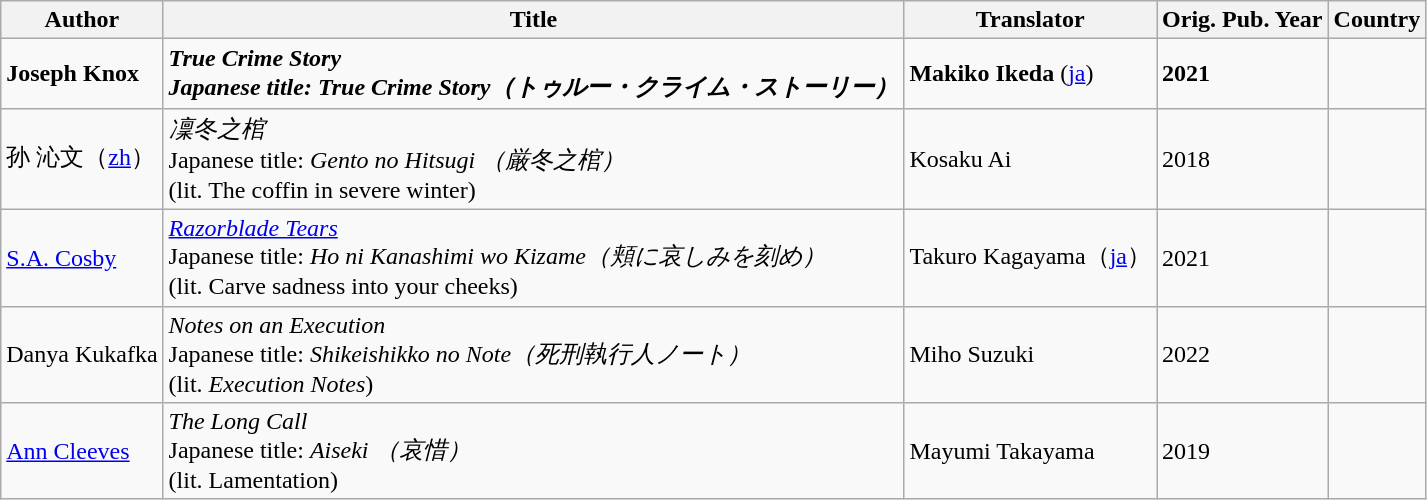<table class="wikitable">
<tr>
<th>Author</th>
<th>Title</th>
<th>Translator</th>
<th>Orig. Pub. Year</th>
<th>Country</th>
</tr>
<tr>
<td><strong>Joseph Knox</strong></td>
<td><strong><em>True Crime Story<em><br>Japanese title: </em>True Crime Story（トゥルー・クライム・ストーリー）</em></strong></td>
<td><strong>Makiko Ikeda</strong> (<a href='#'>ja</a>)</td>
<td><strong>2021</strong></td>
<td><strong><em></em></strong></td>
</tr>
<tr>
<td>孙 沁文（<a href='#'>zh</a>）</td>
<td><em>凜冬之棺</em><br>Japanese title: <em>Gento no Hitsugi （厳冬之棺）</em><br>(lit. The coffin in severe winter)</td>
<td>Kosaku Ai</td>
<td>2018</td>
<td></td>
</tr>
<tr>
<td><a href='#'>S.A. Cosby</a></td>
<td><em><a href='#'>Razorblade Tears</a></em><br>Japanese title: <em>Ho ni Kanashimi wo Kizame（頬に哀しみを刻め）</em><br>(lit. Carve sadness into your cheeks)</td>
<td>Takuro Kagayama（<a href='#'>ja</a>）</td>
<td>2021</td>
<td></td>
</tr>
<tr>
<td>Danya Kukafka</td>
<td><em>Notes on an Execution</em><br>Japanese title: <em>Shikeishikko no Note（死刑執行人ノート）</em><br>(lit. <em>Execution Notes</em>)</td>
<td>Miho Suzuki</td>
<td>2022</td>
<td></td>
</tr>
<tr>
<td><a href='#'>Ann Cleeves</a></td>
<td><em>The Long Call</em><br>Japanese title: <em>Aiseki （哀惜）</em><br>(lit. Lamentation)</td>
<td>Mayumi Takayama</td>
<td>2019</td>
<td></td>
</tr>
</table>
